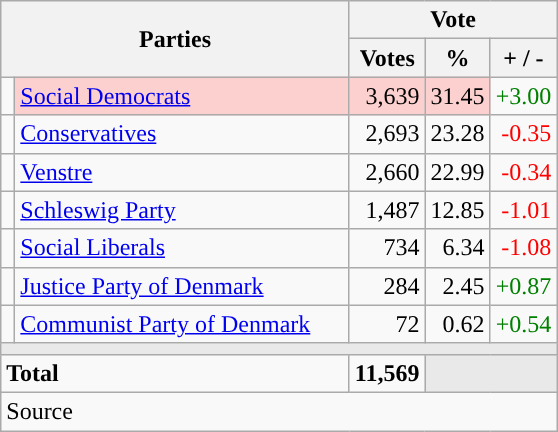<table class="wikitable" style="text-align:right;">
<tr>
<th style="text-align:centre;" rowspan="2" colspan="2" width="225">Parties</th>
<th colspan="3">Vote</th>
</tr>
<tr>
<th width="15">Votes</th>
<th width="15">%</th>
<th width="15">+ / -</th>
</tr>
<tr>
<td width="2" style="color:inherit;background:"></td>
<td bgcolor=#fbd0ce  align="left"><a href='#'>Social Democrats</a></td>
<td bgcolor=#fbd0ce>3,639</td>
<td bgcolor=#fbd0ce>31.45</td>
<td style=color:green;>+3.00</td>
</tr>
<tr>
<td width="2" style="color:inherit;background:"></td>
<td align="left"><a href='#'>Conservatives</a></td>
<td>2,693</td>
<td>23.28</td>
<td style=color:red;>-0.35</td>
</tr>
<tr>
<td width="2" style="color:inherit;background:"></td>
<td align="left"><a href='#'>Venstre</a></td>
<td>2,660</td>
<td>22.99</td>
<td style=color:red;>-0.34</td>
</tr>
<tr>
<td width="2" style="color:inherit;background:"></td>
<td align="left"><a href='#'>Schleswig Party</a></td>
<td>1,487</td>
<td>12.85</td>
<td style=color:red;>-1.01</td>
</tr>
<tr>
<td width="2" style="color:inherit;background:"></td>
<td align="left"><a href='#'>Social Liberals</a></td>
<td>734</td>
<td>6.34</td>
<td style=color:red;>-1.08</td>
</tr>
<tr>
<td width="2" style="color:inherit;background:"></td>
<td align="left"><a href='#'>Justice Party of Denmark</a></td>
<td>284</td>
<td>2.45</td>
<td style=color:green;>+0.87</td>
</tr>
<tr>
<td width="2" style="color:inherit;background:"></td>
<td align="left"><a href='#'>Communist Party of Denmark</a></td>
<td>72</td>
<td>0.62</td>
<td style=color:green;>+0.54</td>
</tr>
<tr>
<td colspan="7" bgcolor="#E9E9E9"></td>
</tr>
<tr>
<td align="left" colspan="2"><strong>Total</strong></td>
<td><strong>11,569</strong></td>
<td bgcolor="#E9E9E9" colspan="2"></td>
</tr>
<tr>
<td align="left" colspan="6">Source</td>
</tr>
</table>
